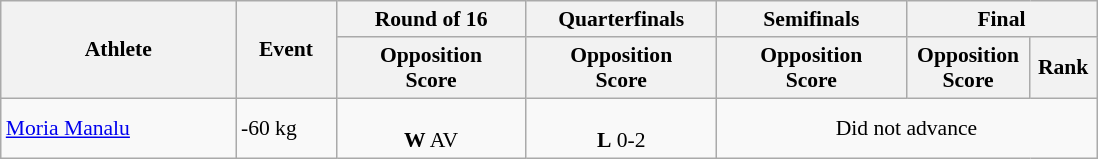<table class=wikitable style="font-size:90%; text-align:center">
<tr>
<th width=150 rowspan="2">Athlete</th>
<th width=60 rowspan="2">Event</th>
<th width=120>Round of 16</th>
<th width=120>Quarterfinals</th>
<th width=120>Semifinals</th>
<th width=120 colspan="2">Final</th>
</tr>
<tr>
<th>Opposition<br>Score</th>
<th>Opposition<br>Score</th>
<th>Opposition<br>Score</th>
<th>Opposition<br>Score</th>
<th>Rank</th>
</tr>
<tr>
<td align=left><a href='#'>Moria Manalu</a></td>
<td align=left>-60 kg</td>
<td> <br><strong>W</strong> AV</td>
<td> <br><strong>L</strong> 0-2</td>
<td colspan="3" align="center">Did not advance</td>
</tr>
</table>
